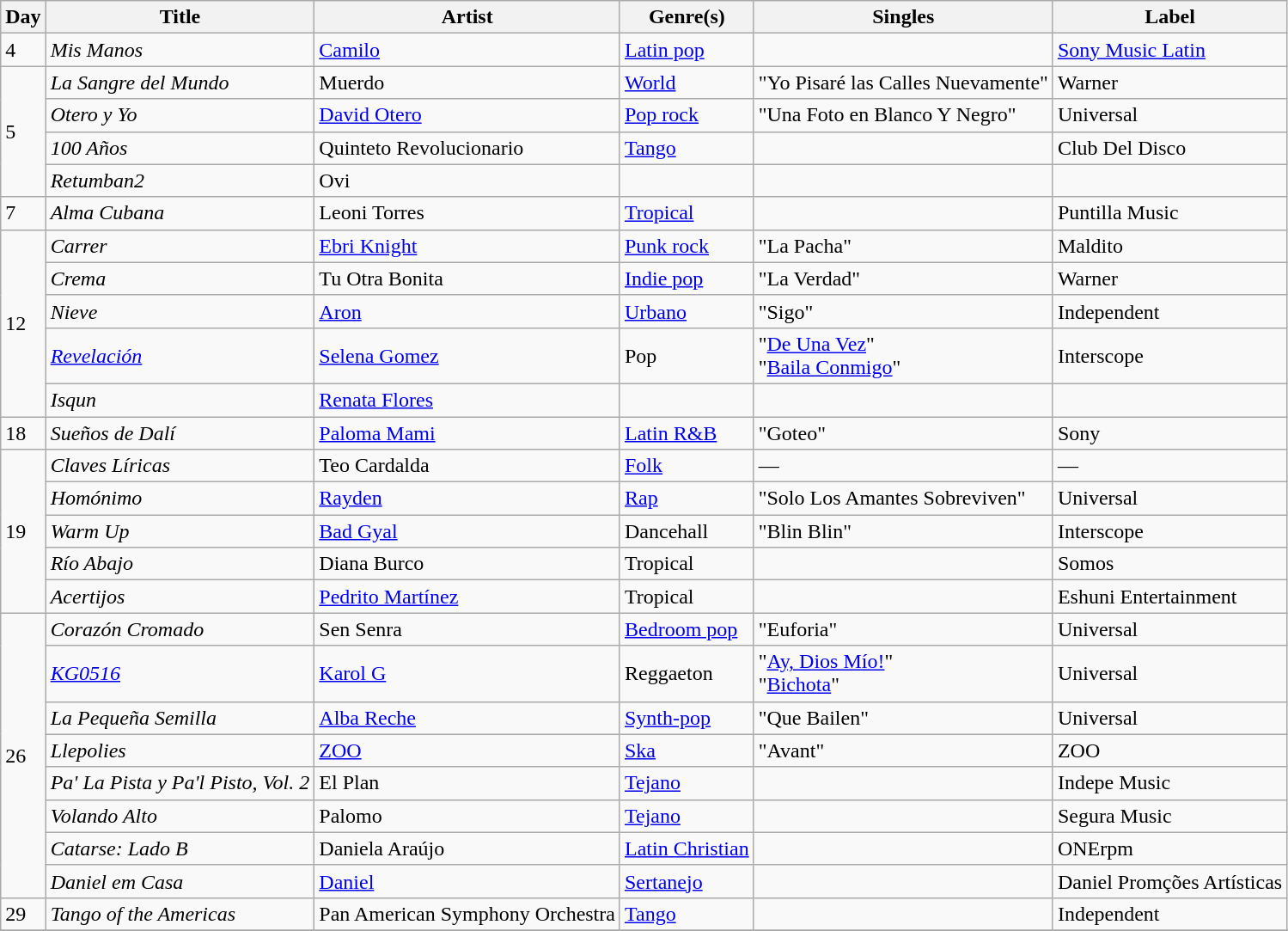<table class="wikitable sortable" style="text-align: left;">
<tr>
<th>Day</th>
<th>Title</th>
<th>Artist</th>
<th>Genre(s)</th>
<th>Singles</th>
<th>Label</th>
</tr>
<tr>
<td>4</td>
<td><em>Mis Manos</em></td>
<td><a href='#'>Camilo</a></td>
<td><a href='#'>Latin pop</a></td>
<td></td>
<td><a href='#'>Sony Music Latin</a></td>
</tr>
<tr>
<td rowspan="4">5</td>
<td><em>La Sangre del Mundo</em></td>
<td>Muerdo</td>
<td><a href='#'>World</a></td>
<td>"Yo Pisaré las Calles Nuevamente"</td>
<td>Warner</td>
</tr>
<tr>
<td><em>Otero y Yo</em></td>
<td><a href='#'>David Otero</a></td>
<td><a href='#'>Pop rock</a></td>
<td>"Una Foto en Blanco Y Negro"</td>
<td>Universal</td>
</tr>
<tr>
<td><em>100 Años</em></td>
<td>Quinteto Revolucionario</td>
<td><a href='#'>Tango</a></td>
<td></td>
<td>Club Del Disco</td>
</tr>
<tr>
<td><em>Retumban2</em></td>
<td>Ovi</td>
<td></td>
<td></td>
<td></td>
</tr>
<tr>
<td>7</td>
<td><em>Alma Cubana</em></td>
<td>Leoni Torres</td>
<td><a href='#'>Tropical</a></td>
<td></td>
<td>Puntilla Music</td>
</tr>
<tr>
<td rowspan="5">12</td>
<td><em>Carrer</em></td>
<td><a href='#'>Ebri Knight</a></td>
<td><a href='#'>Punk rock</a></td>
<td>"La Pacha"</td>
<td>Maldito</td>
</tr>
<tr>
<td><em>Crema</em></td>
<td>Tu Otra Bonita</td>
<td><a href='#'>Indie pop</a></td>
<td>"La Verdad"</td>
<td>Warner</td>
</tr>
<tr>
<td><em>Nieve</em></td>
<td><a href='#'>Aron</a></td>
<td><a href='#'>Urbano</a></td>
<td>"Sigo"</td>
<td>Independent</td>
</tr>
<tr>
<td><em><a href='#'>Revelación</a></em></td>
<td><a href='#'>Selena Gomez</a></td>
<td>Pop</td>
<td>"<a href='#'>De Una Vez</a>"<br>"<a href='#'>Baila Conmigo</a>"</td>
<td>Interscope</td>
</tr>
<tr>
<td><em>Isqun</em></td>
<td><a href='#'>Renata Flores</a></td>
<td></td>
<td></td>
<td></td>
</tr>
<tr>
<td>18</td>
<td><em>Sueños de Dalí</em></td>
<td><a href='#'>Paloma Mami</a></td>
<td><a href='#'>Latin R&B</a></td>
<td>"Goteo"</td>
<td>Sony</td>
</tr>
<tr>
<td rowspan="5">19</td>
<td><em>Claves Líricas</em></td>
<td>Teo Cardalda</td>
<td><a href='#'>Folk</a></td>
<td>—</td>
<td>—</td>
</tr>
<tr>
<td><em>Homónimo</em></td>
<td><a href='#'>Rayden</a></td>
<td><a href='#'>Rap</a></td>
<td>"Solo Los Amantes Sobreviven"</td>
<td>Universal</td>
</tr>
<tr>
<td><em>Warm Up</em></td>
<td><a href='#'>Bad Gyal</a></td>
<td>Dancehall</td>
<td>"Blin Blin"</td>
<td>Interscope</td>
</tr>
<tr>
<td><em>Río Abajo</em></td>
<td>Diana Burco</td>
<td>Tropical</td>
<td></td>
<td>Somos</td>
</tr>
<tr>
<td><em>Acertijos</em></td>
<td><a href='#'>Pedrito Martínez</a></td>
<td>Tropical</td>
<td></td>
<td>Eshuni Entertainment</td>
</tr>
<tr>
<td rowspan="8">26</td>
<td><em>Corazón Cromado</em></td>
<td>Sen Senra</td>
<td><a href='#'>Bedroom pop</a></td>
<td>"Euforia"</td>
<td>Universal</td>
</tr>
<tr>
<td><em><a href='#'>KG0516</a></em></td>
<td><a href='#'>Karol G</a></td>
<td>Reggaeton</td>
<td>"<a href='#'>Ay, Dios Mío!</a>"<br>"<a href='#'>Bichota</a>"</td>
<td>Universal</td>
</tr>
<tr>
<td><em>La Pequeña Semilla</em></td>
<td><a href='#'>Alba Reche</a></td>
<td><a href='#'>Synth-pop</a></td>
<td>"Que Bailen"</td>
<td>Universal</td>
</tr>
<tr>
<td><em>Llepolies</em></td>
<td><a href='#'>ZOO</a></td>
<td><a href='#'>Ska</a></td>
<td>"Avant"</td>
<td>ZOO</td>
</tr>
<tr>
<td><em>Pa' La Pista y Pa'l Pisto, Vol. 2</em></td>
<td>El Plan</td>
<td><a href='#'>Tejano</a></td>
<td></td>
<td>Indepe Music</td>
</tr>
<tr>
<td><em>Volando Alto</em></td>
<td>Palomo</td>
<td><a href='#'>Tejano</a></td>
<td></td>
<td>Segura Music</td>
</tr>
<tr>
<td><em>Catarse: Lado B</em></td>
<td>Daniela Araújo</td>
<td><a href='#'>Latin Christian</a></td>
<td></td>
<td>ONErpm</td>
</tr>
<tr>
<td><em>Daniel em Casa</em></td>
<td><a href='#'>Daniel</a></td>
<td><a href='#'>Sertanejo</a></td>
<td></td>
<td>Daniel Promções Artísticas</td>
</tr>
<tr>
<td>29</td>
<td><em>Tango of the Americas</em></td>
<td>Pan American Symphony Orchestra</td>
<td><a href='#'>Tango</a></td>
<td></td>
<td>Independent</td>
</tr>
<tr>
</tr>
</table>
